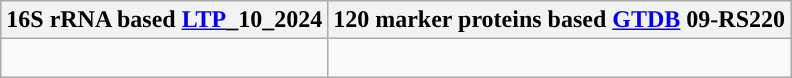<table class="wikitable">
<tr>
<th colspan=1>16S rRNA based <a href='#'>LTP</a>_10_2024</th>
<th colspan=1>120 marker proteins based <a href='#'>GTDB</a> 09-RS220</th>
</tr>
<tr>
<td style="vertical-align:top"><br></td>
<td><br></td>
</tr>
</table>
